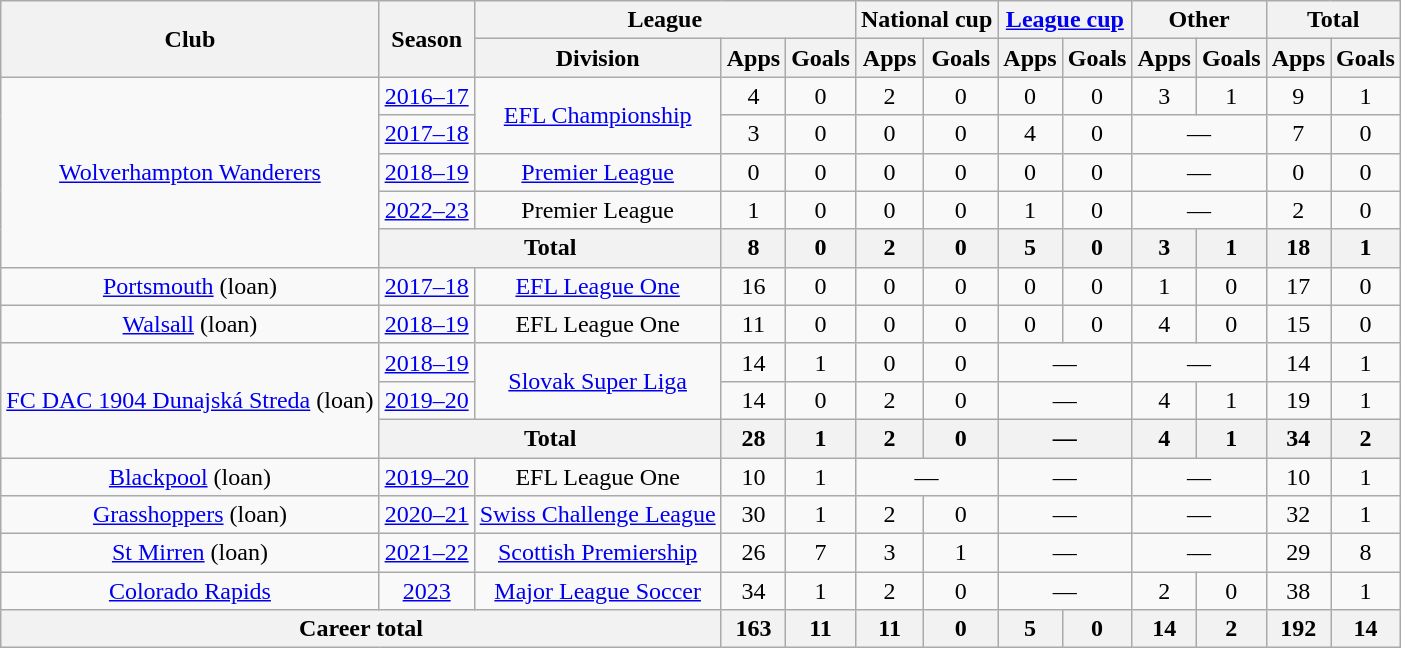<table class="wikitable" style="text-align:center">
<tr>
<th rowspan="2">Club</th>
<th rowspan="2">Season</th>
<th colspan="3">League</th>
<th colspan="2">National cup</th>
<th colspan="2"><a href='#'>League cup</a></th>
<th colspan="2">Other</th>
<th colspan="2">Total</th>
</tr>
<tr>
<th>Division</th>
<th>Apps</th>
<th>Goals</th>
<th>Apps</th>
<th>Goals</th>
<th>Apps</th>
<th>Goals</th>
<th>Apps</th>
<th>Goals</th>
<th>Apps</th>
<th>Goals</th>
</tr>
<tr>
<td rowspan="5"><a href='#'>Wolverhampton Wanderers</a></td>
<td><a href='#'>2016–17</a></td>
<td rowspan="2"><a href='#'>EFL Championship</a></td>
<td>4</td>
<td>0</td>
<td>2</td>
<td>0</td>
<td>0</td>
<td>0</td>
<td>3</td>
<td>1</td>
<td>9</td>
<td>1</td>
</tr>
<tr>
<td><a href='#'>2017–18</a></td>
<td>3</td>
<td>0</td>
<td>0</td>
<td>0</td>
<td>4</td>
<td>0</td>
<td colspan="2">—</td>
<td>7</td>
<td>0</td>
</tr>
<tr>
<td><a href='#'>2018–19</a></td>
<td><a href='#'>Premier League</a></td>
<td>0</td>
<td>0</td>
<td>0</td>
<td>0</td>
<td>0</td>
<td>0</td>
<td colspan="2">—</td>
<td>0</td>
<td>0</td>
</tr>
<tr>
<td><a href='#'>2022–23</a></td>
<td>Premier League</td>
<td>1</td>
<td>0</td>
<td>0</td>
<td>0</td>
<td>1</td>
<td>0</td>
<td colspan="2">—</td>
<td>2</td>
<td>0</td>
</tr>
<tr>
<th colspan="2">Total</th>
<th>8</th>
<th>0</th>
<th>2</th>
<th>0</th>
<th>5</th>
<th>0</th>
<th>3</th>
<th>1</th>
<th>18</th>
<th>1</th>
</tr>
<tr>
<td><a href='#'>Portsmouth</a> (loan)</td>
<td><a href='#'>2017–18</a></td>
<td><a href='#'>EFL League One</a></td>
<td>16</td>
<td>0</td>
<td>0</td>
<td>0</td>
<td>0</td>
<td>0</td>
<td>1</td>
<td>0</td>
<td>17</td>
<td>0</td>
</tr>
<tr>
<td><a href='#'>Walsall</a> (loan)</td>
<td><a href='#'>2018–19</a></td>
<td>EFL League One</td>
<td>11</td>
<td>0</td>
<td>0</td>
<td>0</td>
<td>0</td>
<td>0</td>
<td>4</td>
<td>0</td>
<td>15</td>
<td>0</td>
</tr>
<tr>
<td rowspan="3"><a href='#'>FC DAC 1904 Dunajská Streda</a> (loan)</td>
<td><a href='#'>2018–19</a></td>
<td rowspan="2"><a href='#'>Slovak Super Liga</a></td>
<td>14</td>
<td>1</td>
<td>0</td>
<td>0</td>
<td colspan="2">—</td>
<td colspan="2">—</td>
<td>14</td>
<td>1</td>
</tr>
<tr>
<td><a href='#'>2019–20</a></td>
<td>14</td>
<td>0</td>
<td>2</td>
<td>0</td>
<td colspan="2">—</td>
<td>4</td>
<td>1</td>
<td>19</td>
<td>1</td>
</tr>
<tr>
<th colspan="2">Total</th>
<th>28</th>
<th>1</th>
<th>2</th>
<th>0</th>
<th colspan="2">—</th>
<th>4</th>
<th>1</th>
<th>34</th>
<th>2</th>
</tr>
<tr>
<td><a href='#'>Blackpool</a> (loan)</td>
<td><a href='#'>2019–20</a></td>
<td>EFL League One</td>
<td>10</td>
<td>1</td>
<td colspan="2">—</td>
<td colspan="2">—</td>
<td colspan="2">—</td>
<td>10</td>
<td>1</td>
</tr>
<tr>
<td><a href='#'>Grasshoppers</a> (loan)</td>
<td><a href='#'>2020–21</a></td>
<td><a href='#'>Swiss Challenge League</a></td>
<td>30</td>
<td>1</td>
<td>2</td>
<td>0</td>
<td colspan="2">—</td>
<td colspan="2">—</td>
<td>32</td>
<td>1</td>
</tr>
<tr>
<td><a href='#'>St Mirren</a> (loan)</td>
<td><a href='#'>2021–22</a></td>
<td><a href='#'>Scottish Premiership</a></td>
<td>26</td>
<td>7</td>
<td>3</td>
<td>1</td>
<td colspan="2">—</td>
<td colspan="2">—</td>
<td>29</td>
<td>8</td>
</tr>
<tr>
<td><a href='#'>Colorado Rapids</a></td>
<td><a href='#'>2023</a></td>
<td><a href='#'>Major League Soccer</a></td>
<td>34</td>
<td>1</td>
<td>2</td>
<td>0</td>
<td colspan="2">—</td>
<td>2</td>
<td>0</td>
<td>38</td>
<td>1</td>
</tr>
<tr>
<th colspan="3">Career total</th>
<th>163</th>
<th>11</th>
<th>11</th>
<th>0</th>
<th>5</th>
<th>0</th>
<th>14</th>
<th>2</th>
<th>192</th>
<th>14</th>
</tr>
</table>
